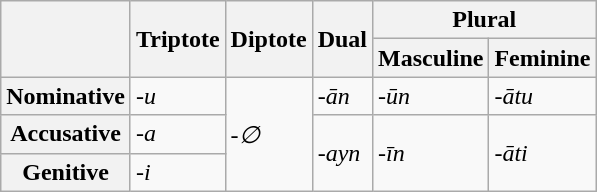<table class="wikitable">
<tr>
<th rowspan=2></th>
<th rowspan=2>Triptote</th>
<th rowspan=2>Diptote</th>
<th rowspan=2>Dual</th>
<th colspan=2>Plural</th>
</tr>
<tr>
<th>Masculine</th>
<th>Feminine</th>
</tr>
<tr>
<th>Nominative</th>
<td><em>-u</em></td>
<td rowspan="3">-<em>∅</em></td>
<td>-<em>ān</em></td>
<td>-<em>ūn</em></td>
<td>-<em>ātu</em></td>
</tr>
<tr>
<th>Accusative</th>
<td><em>-a</em></td>
<td rowspan="2">-<em>ayn</em></td>
<td rowspan="2">-<em>īn</em></td>
<td rowspan="2">-<em>āti</em></td>
</tr>
<tr>
<th>Genitive</th>
<td><em>-i</em></td>
</tr>
</table>
